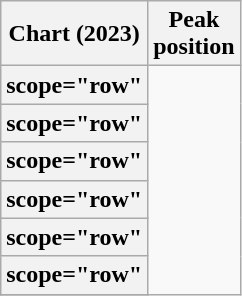<table class="wikitable sortable plainrowheaders">
<tr>
<th scope="col">Chart (2023)</th>
<th scope="col">Peak<br>position</th>
</tr>
<tr>
<th>scope="row" </th>
</tr>
<tr>
<th>scope="row" </th>
</tr>
<tr>
<th>scope="row" </th>
</tr>
<tr>
<th>scope="row" </th>
</tr>
<tr>
<th>scope="row" </th>
</tr>
<tr>
<th>scope="row" </th>
</tr>
<tr>
</tr>
</table>
